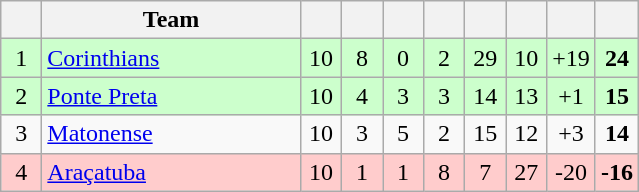<table class="wikitable" style="text-align: center;">
<tr>
<th width=20></th>
<th width=165>Team</th>
<th width=20></th>
<th width=20></th>
<th width=20></th>
<th width=20></th>
<th width=20></th>
<th width=20></th>
<th width=20></th>
<th width=20></th>
</tr>
<tr bgcolor="#ccffcc">
<td>1</td>
<td align=left><a href='#'>Corinthians</a></td>
<td>10</td>
<td>8</td>
<td>0</td>
<td>2</td>
<td>29</td>
<td>10</td>
<td>+19</td>
<td><strong>24</strong></td>
</tr>
<tr bgcolor="#ccffcc">
<td>2</td>
<td align=left><a href='#'>Ponte Preta</a></td>
<td>10</td>
<td>4</td>
<td>3</td>
<td>3</td>
<td>14</td>
<td>13</td>
<td>+1</td>
<td><strong>15</strong></td>
</tr>
<tr>
<td>3</td>
<td align=left><a href='#'>Matonense</a></td>
<td>10</td>
<td>3</td>
<td>5</td>
<td>2</td>
<td>15</td>
<td>12</td>
<td>+3</td>
<td><strong>14</strong></td>
</tr>
<tr bgcolor="#FFCCCC">
<td>4</td>
<td align=left><a href='#'>Araçatuba</a></td>
<td>10</td>
<td>1</td>
<td>1</td>
<td>8</td>
<td>7</td>
<td>27</td>
<td>-20</td>
<td><strong>-16</strong></td>
</tr>
</table>
